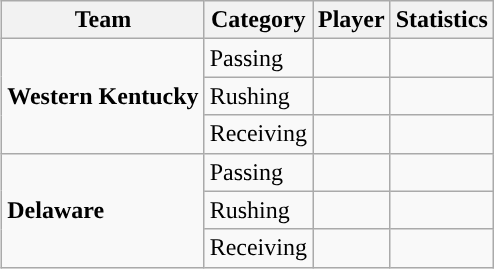<table class="wikitable" style="float: right;">
<tr>
<th>Team</th>
<th>Category</th>
<th>Player</th>
<th>Statistics</th>
</tr>
<tr>
<td rowspan=3><strong>Western Kentucky</strong></td>
<td>Passing</td>
<td></td>
<td></td>
</tr>
<tr>
<td>Rushing</td>
<td></td>
<td></td>
</tr>
<tr>
<td>Receiving</td>
<td></td>
<td></td>
</tr>
<tr>
<td rowspan=3><strong>Delaware</strong></td>
<td>Passing</td>
<td></td>
<td></td>
</tr>
<tr>
<td>Rushing</td>
<td></td>
<td></td>
</tr>
<tr>
<td>Receiving</td>
<td></td>
<td></td>
</tr>
</table>
